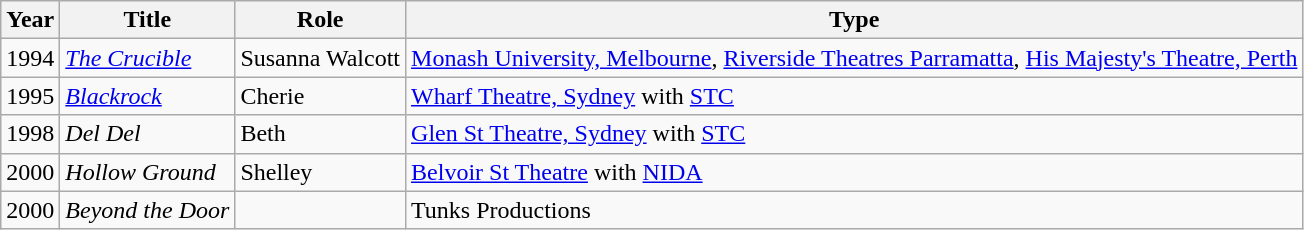<table class="wikitable sortable">
<tr>
<th>Year</th>
<th>Title</th>
<th>Role</th>
<th class="unsortable">Type</th>
</tr>
<tr>
<td>1994</td>
<td><em><a href='#'>The Crucible</a></em></td>
<td>Susanna Walcott</td>
<td><a href='#'>Monash University, Melbourne</a>, <a href='#'>Riverside Theatres Parramatta</a>, <a href='#'>His Majesty's Theatre, Perth</a></td>
</tr>
<tr>
<td>1995</td>
<td><em><a href='#'>Blackrock</a></em></td>
<td>Cherie</td>
<td><a href='#'>Wharf Theatre, Sydney</a> with <a href='#'>STC</a></td>
</tr>
<tr>
<td>1998</td>
<td><em>Del Del</em></td>
<td>Beth</td>
<td><a href='#'>Glen St Theatre, Sydney</a> with <a href='#'>STC</a></td>
</tr>
<tr>
<td>2000</td>
<td><em>Hollow Ground</em></td>
<td>Shelley</td>
<td><a href='#'>Belvoir St Theatre</a> with <a href='#'>NIDA</a></td>
</tr>
<tr>
<td>2000</td>
<td><em>Beyond the Door</em></td>
<td></td>
<td>Tunks Productions</td>
</tr>
</table>
